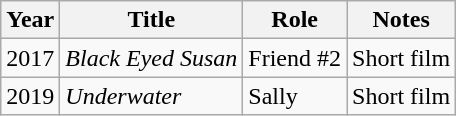<table class="wikitable">
<tr valign="top">
<th>Year</th>
<th>Title</th>
<th>Role</th>
<th>Notes</th>
</tr>
<tr valign="top">
<td>2017</td>
<td><em>Black Eyed Susan</em></td>
<td>Friend #2</td>
<td>Short film</td>
</tr>
<tr valign="top">
<td>2019</td>
<td><em>Underwater</em></td>
<td>Sally</td>
<td>Short film</td>
</tr>
</table>
